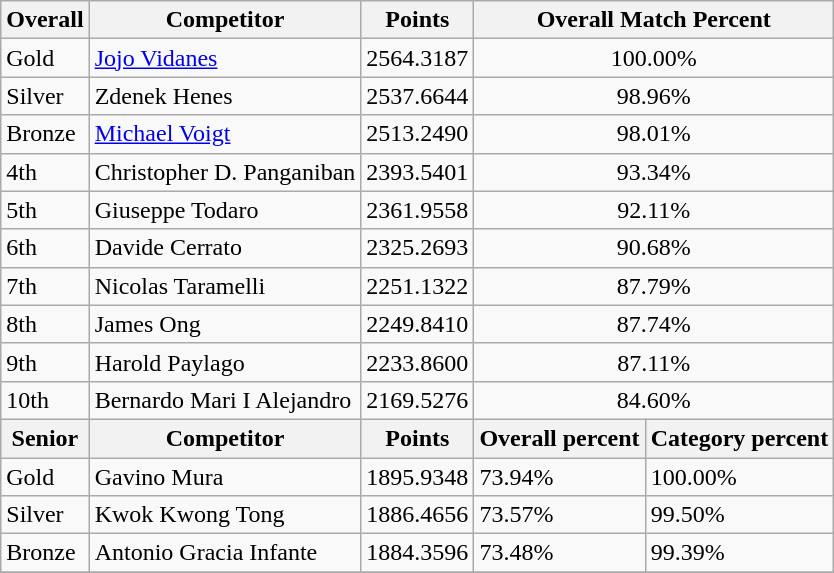<table class="wikitable sortable" style="text-align: left;">
<tr>
<th>Overall</th>
<th>Competitor</th>
<th>Points</th>
<th colspan="2">Overall Match Percent</th>
</tr>
<tr>
<td> Gold</td>
<td> <a href='#'>Jojo Vidanes</a></td>
<td>2564.3187</td>
<td colspan="2" style="text-align: center;">100.00%</td>
</tr>
<tr>
<td> Silver</td>
<td>Zdenek Henes</td>
<td>2537.6644</td>
<td colspan="2" style="text-align: center;">98.96%</td>
</tr>
<tr>
<td> Bronze</td>
<td> <a href='#'>Michael Voigt</a></td>
<td>2513.2490</td>
<td colspan="2" style="text-align: center;">98.01%</td>
</tr>
<tr>
<td>4th</td>
<td>Christopher D. Panganiban</td>
<td>2393.5401</td>
<td colspan="2" style="text-align: center;">93.34%</td>
</tr>
<tr>
<td>5th</td>
<td>Giuseppe Todaro</td>
<td>2361.9558</td>
<td colspan="2" style="text-align: center;">92.11%</td>
</tr>
<tr>
<td>6th</td>
<td>Davide Cerrato</td>
<td>2325.2693</td>
<td colspan="2" style="text-align: center;">90.68%</td>
</tr>
<tr>
<td>7th</td>
<td>Nicolas Taramelli</td>
<td>2251.1322</td>
<td colspan="2" style="text-align: center;">87.79%</td>
</tr>
<tr>
<td>8th</td>
<td> James Ong</td>
<td>2249.8410</td>
<td colspan="2" style="text-align: center;">87.74%</td>
</tr>
<tr>
<td>9th</td>
<td>Harold Paylago</td>
<td>2233.8600</td>
<td colspan="2" style="text-align: center;">87.11%</td>
</tr>
<tr>
<td>10th</td>
<td>Bernardo Mari I Alejandro</td>
<td>2169.5276</td>
<td colspan="2" style="text-align: center;">84.60%</td>
</tr>
<tr>
<th>Senior</th>
<th>Competitor</th>
<th>Points</th>
<th>Overall percent</th>
<th>Category percent</th>
</tr>
<tr>
<td> Gold</td>
<td>Gavino Mura</td>
<td>1895.9348</td>
<td>73.94%</td>
<td>100.00%</td>
</tr>
<tr>
<td> Silver</td>
<td>Kwok Kwong Tong</td>
<td>1886.4656</td>
<td>73.57%</td>
<td>99.50%</td>
</tr>
<tr>
<td> Bronze</td>
<td>Antonio Gracia Infante</td>
<td>1884.3596</td>
<td>73.48%</td>
<td>99.39%</td>
</tr>
<tr>
</tr>
</table>
